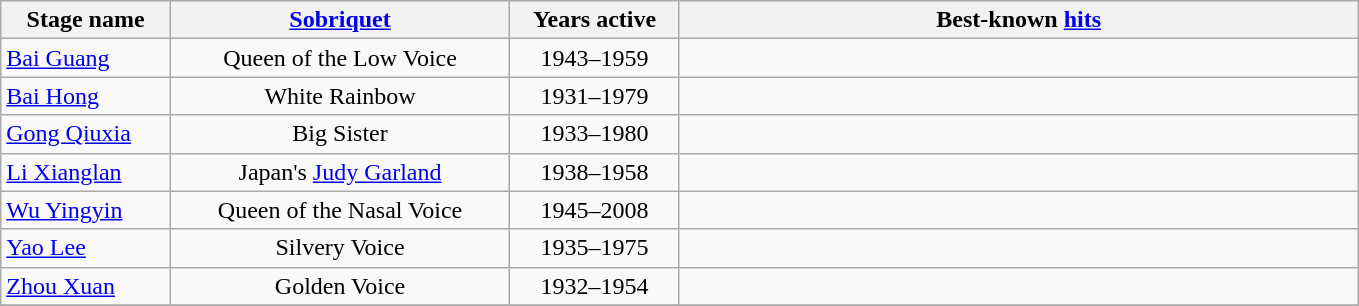<table class="wikitable" style="text-align: center;">
<tr>
<th style="width:10%;">Stage name</th>
<th style="width:20%;"><a href='#'>Sobriquet</a></th>
<th style="width:10%;">Years active</th>
<th style="width:40%;">Best-known <a href='#'>hits</a></th>
</tr>
<tr>
<td style="text-align: left;"><a href='#'>Bai Guang</a><br></td>
<td>Queen of the Low Voice<br></td>
<td>1943–1959</td>
<td style="text-align: left;"></td>
</tr>
<tr>
<td style="text-align: left;"><a href='#'>Bai Hong</a><br></td>
<td>White Rainbow<br></td>
<td>1931–1979</td>
<td style="text-align: left;"></td>
</tr>
<tr>
<td style="text-align: left;"><a href='#'>Gong Qiuxia</a><br></td>
<td>Big Sister<br></td>
<td>1933–1980</td>
<td style="text-align: left;"></td>
</tr>
<tr>
<td style="text-align: left;"><a href='#'>Li Xianglan</a><br></td>
<td>Japan's <a href='#'>Judy Garland</a></td>
<td>1938–1958</td>
<td style="text-align: left;"></td>
</tr>
<tr>
<td style="text-align: left;"><a href='#'>Wu Yingyin</a><br></td>
<td>Queen of the Nasal Voice<br></td>
<td>1945–2008</td>
<td style="text-align: left;"></td>
</tr>
<tr>
<td style="text-align: left;"><a href='#'>Yao Lee</a><br></td>
<td>Silvery Voice<br></td>
<td>1935–1975</td>
<td style="text-align: left;"></td>
</tr>
<tr>
<td style="text-align: left;"><a href='#'>Zhou Xuan</a><br></td>
<td>Golden Voice<br></td>
<td>1932–1954</td>
<td style="text-align: left;"></td>
</tr>
<tr>
</tr>
</table>
